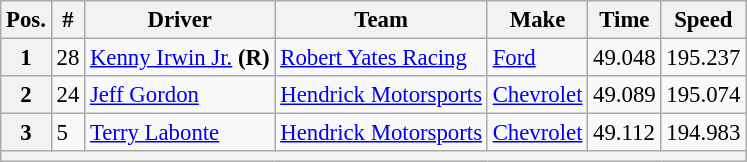<table class="wikitable" style="font-size:95%">
<tr>
<th>Pos.</th>
<th>#</th>
<th>Driver</th>
<th>Team</th>
<th>Make</th>
<th>Time</th>
<th>Speed</th>
</tr>
<tr>
<th>1</th>
<td>28</td>
<td><a href='#'>Kenny Irwin Jr.</a> <strong>(R)</strong></td>
<td><a href='#'>Robert Yates Racing</a></td>
<td><a href='#'>Ford</a></td>
<td>49.048</td>
<td>195.237</td>
</tr>
<tr>
<th>2</th>
<td>24</td>
<td><a href='#'>Jeff Gordon</a></td>
<td><a href='#'>Hendrick Motorsports</a></td>
<td><a href='#'>Chevrolet</a></td>
<td>49.089</td>
<td>195.074</td>
</tr>
<tr>
<th>3</th>
<td>5</td>
<td><a href='#'>Terry Labonte</a></td>
<td><a href='#'>Hendrick Motorsports</a></td>
<td><a href='#'>Chevrolet</a></td>
<td>49.112</td>
<td>194.983</td>
</tr>
<tr>
<th colspan="7"></th>
</tr>
</table>
